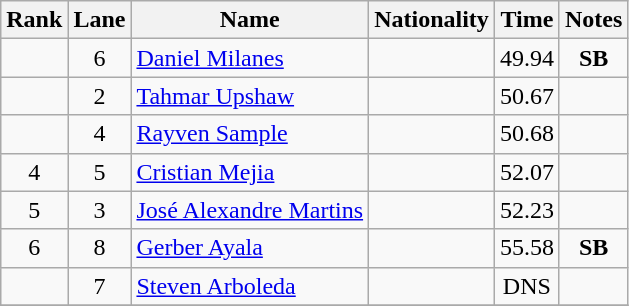<table class="wikitable sortable" style="text-align:center">
<tr>
<th>Rank</th>
<th>Lane</th>
<th>Name</th>
<th>Nationality</th>
<th>Time</th>
<th>Notes</th>
</tr>
<tr>
<td></td>
<td>6</td>
<td align=left><a href='#'>Daniel Milanes</a></td>
<td align=left></td>
<td>49.94</td>
<td><strong>SB</strong></td>
</tr>
<tr>
<td></td>
<td>2</td>
<td align=left><a href='#'>Tahmar Upshaw</a></td>
<td align=left></td>
<td>50.67</td>
<td></td>
</tr>
<tr>
<td></td>
<td>4</td>
<td align=left><a href='#'>Rayven Sample</a></td>
<td align=left></td>
<td>50.68</td>
<td></td>
</tr>
<tr>
<td>4</td>
<td>5</td>
<td align=left><a href='#'>Cristian Mejia</a></td>
<td align=left></td>
<td>52.07</td>
<td></td>
</tr>
<tr>
<td>5</td>
<td>3</td>
<td align=left><a href='#'>José Alexandre Martins</a></td>
<td align=left></td>
<td>52.23</td>
<td></td>
</tr>
<tr>
<td>6</td>
<td>8</td>
<td align=left><a href='#'>Gerber Ayala</a></td>
<td align=left></td>
<td>55.58</td>
<td><strong>SB</strong></td>
</tr>
<tr>
<td></td>
<td>7</td>
<td align=left><a href='#'>Steven Arboleda</a></td>
<td align=left></td>
<td>DNS</td>
<td></td>
</tr>
<tr>
</tr>
</table>
